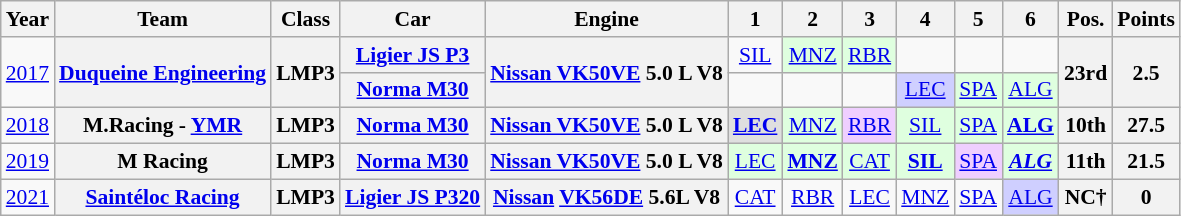<table class="wikitable" style="text-align:center; font-size:90%">
<tr>
<th>Year</th>
<th>Team</th>
<th>Class</th>
<th>Car</th>
<th>Engine</th>
<th>1</th>
<th>2</th>
<th>3</th>
<th>4</th>
<th>5</th>
<th>6</th>
<th>Pos.</th>
<th>Points</th>
</tr>
<tr>
<td rowspan="2"><a href='#'>2017</a></td>
<th rowspan="2"><a href='#'>Duqueine Engineering</a></th>
<th rowspan="2">LMP3</th>
<th><a href='#'>Ligier JS P3</a></th>
<th rowspan="2"><a href='#'>Nissan VK50VE</a> 5.0 L V8</th>
<td style="background:#;"><a href='#'>SIL</a></td>
<td style="background:#DFFFDF;"><a href='#'>MNZ</a><br></td>
<td style="background:#DFFFDF;"><a href='#'>RBR</a><br></td>
<td></td>
<td></td>
<td></td>
<th rowspan="2">23rd</th>
<th rowspan="2">2.5</th>
</tr>
<tr>
<th><a href='#'>Norma M30</a></th>
<td></td>
<td></td>
<td></td>
<td style="background:#CFCFFF;"><a href='#'>LEC</a><br></td>
<td style="background:#DFFFDF;"><a href='#'>SPA</a><br></td>
<td style="background:#DFFFDF;"><a href='#'>ALG</a><br></td>
</tr>
<tr>
<td><a href='#'>2018</a></td>
<th>M.Racing - <a href='#'>YMR</a></th>
<th>LMP3</th>
<th><a href='#'>Norma M30</a></th>
<th><a href='#'>Nissan VK50VE</a> 5.0 L V8</th>
<td style="background:#DFDFDF;"><strong><a href='#'>LEC</a></strong><br></td>
<td style="background:#DFFFDF;"><a href='#'>MNZ</a><br></td>
<td style="background:#EFCFFF;"><a href='#'>RBR</a><br></td>
<td style="background:#DFFFDF;"><a href='#'>SIL</a><br></td>
<td style="background:#DFFFDF;"><a href='#'>SPA</a><br></td>
<td style="background:#DFFFDF;"><strong><a href='#'>ALG</a></strong><br></td>
<th>10th</th>
<th>27.5</th>
</tr>
<tr>
<td><a href='#'>2019</a></td>
<th>M Racing</th>
<th>LMP3</th>
<th><a href='#'>Norma M30</a></th>
<th><a href='#'>Nissan VK50VE</a> 5.0 L V8</th>
<td style="background:#DFFFDF;"><a href='#'>LEC</a><br></td>
<td style="background:#DFFFDF;"><strong><a href='#'>MNZ</a></strong><br></td>
<td style="background:#DFFFDF;"><a href='#'>CAT</a><br></td>
<td style="background:#DFFFDF;"><strong><a href='#'>SIL</a></strong><br></td>
<td style="background:#EFCFFF;"><a href='#'>SPA</a><br></td>
<td style="background:#DFFFDF;"><strong><em><a href='#'>ALG</a></em></strong><br></td>
<th>11th</th>
<th>21.5</th>
</tr>
<tr>
<td><a href='#'>2021</a></td>
<th nowrap><a href='#'>Saintéloc Racing</a></th>
<th>LMP3</th>
<th nowrap><a href='#'>Ligier JS P320</a></th>
<th nowrap><a href='#'>Nissan</a> <a href='#'>VK56DE</a> 5.6L V8</th>
<td nowrap><a href='#'>CAT</a></td>
<td><a href='#'>RBR</a></td>
<td><a href='#'>LEC</a></td>
<td><a href='#'>MNZ</a></td>
<td><a href='#'>SPA</a></td>
<td style="background:#CFCFFF;"><a href='#'>ALG</a><br></td>
<th>NC†</th>
<th>0</th>
</tr>
</table>
